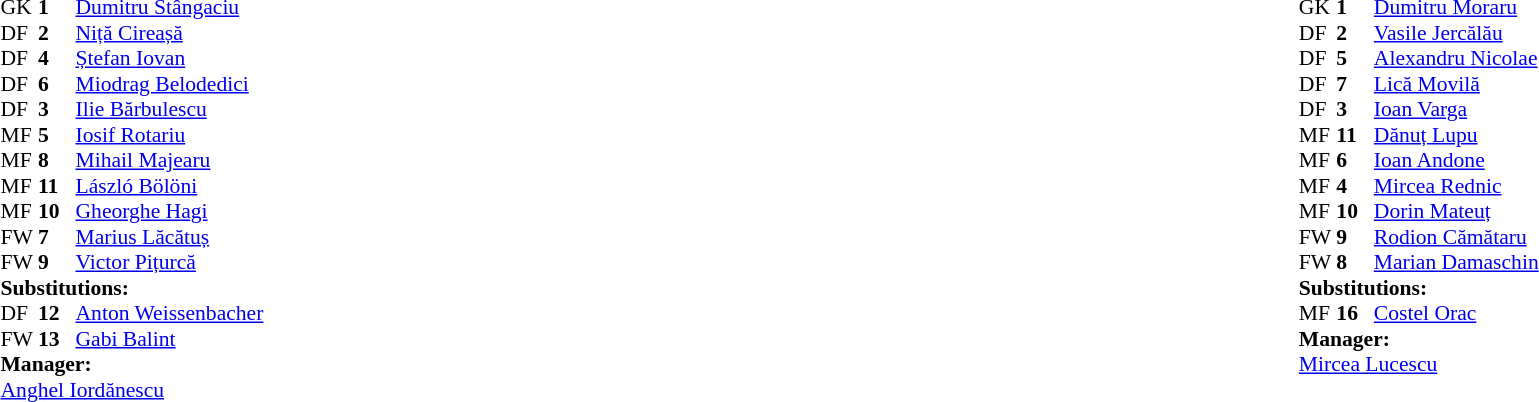<table style="width:100%;">
<tr>
<td style="vertical-align:top; width:50%;"><br><table style="font-size: 90%" cellspacing="0" cellpadding="0">
<tr>
<th width=25></th>
<th width=25></th>
</tr>
<tr>
<td>GK</td>
<td><strong>1</strong></td>
<td> <a href='#'>Dumitru Stângaciu</a></td>
</tr>
<tr>
<td>DF</td>
<td><strong>2</strong></td>
<td> <a href='#'>Niță Cireașă</a> </td>
</tr>
<tr>
<td>DF</td>
<td><strong>4</strong></td>
<td> <a href='#'>Ștefan Iovan</a></td>
</tr>
<tr>
<td>DF</td>
<td><strong>6</strong></td>
<td> <a href='#'>Miodrag Belodedici</a></td>
</tr>
<tr>
<td>DF</td>
<td><strong>3</strong></td>
<td> <a href='#'>Ilie Bărbulescu</a></td>
</tr>
<tr>
<td>MF</td>
<td><strong>5</strong></td>
<td> <a href='#'>Iosif Rotariu</a></td>
</tr>
<tr>
<td>MF</td>
<td><strong>8</strong></td>
<td> <a href='#'>Mihail Majearu</a> </td>
</tr>
<tr>
<td>MF</td>
<td><strong>11</strong></td>
<td> <a href='#'>László Bölöni</a></td>
</tr>
<tr>
<td>MF</td>
<td><strong>10</strong></td>
<td> <a href='#'>Gheorghe Hagi</a></td>
</tr>
<tr>
<td>FW</td>
<td><strong>7</strong></td>
<td> <a href='#'>Marius Lăcătuș</a></td>
</tr>
<tr>
<td>FW</td>
<td><strong>9</strong></td>
<td> <a href='#'>Victor Pițurcă</a></td>
</tr>
<tr>
<td colspan=3><strong>Substitutions:</strong></td>
</tr>
<tr>
<td>DF</td>
<td><strong>12</strong></td>
<td> <a href='#'>Anton Weissenbacher</a> </td>
</tr>
<tr>
<td>FW</td>
<td><strong>13</strong></td>
<td> <a href='#'>Gabi Balint</a> </td>
</tr>
<tr>
<td colspan=3><strong>Manager:</strong></td>
</tr>
<tr>
<td colspan=4> <a href='#'>Anghel Iordănescu</a></td>
</tr>
</table>
</td>
<td valign="top"></td>
<td style="vertical-align:top; width:50%;"><br><table cellspacing="0" cellpadding="0" style="font-size:90%; margin:auto;">
<tr>
<th width=25></th>
<th width=25></th>
</tr>
<tr>
<td>GK</td>
<td><strong>1</strong></td>
<td> <a href='#'>Dumitru Moraru</a></td>
</tr>
<tr>
<td>DF</td>
<td><strong>2</strong></td>
<td> <a href='#'>Vasile Jercălău</a></td>
</tr>
<tr>
<td>DF</td>
<td><strong>5</strong></td>
<td> <a href='#'>Alexandru Nicolae</a> </td>
</tr>
<tr>
<td>DF</td>
<td><strong>7</strong></td>
<td> <a href='#'>Lică Movilă</a></td>
</tr>
<tr>
<td>DF</td>
<td><strong>3</strong></td>
<td> <a href='#'>Ioan Varga</a></td>
</tr>
<tr>
<td>MF</td>
<td><strong>11</strong></td>
<td> <a href='#'>Dănuț Lupu</a></td>
</tr>
<tr>
<td>MF</td>
<td><strong>6</strong></td>
<td> <a href='#'>Ioan Andone</a> </td>
</tr>
<tr>
<td>MF</td>
<td><strong>4</strong></td>
<td> <a href='#'>Mircea Rednic</a></td>
</tr>
<tr>
<td>MF</td>
<td><strong>10</strong></td>
<td> <a href='#'>Dorin Mateuț</a></td>
</tr>
<tr>
<td>FW</td>
<td><strong>9</strong></td>
<td> <a href='#'>Rodion Cămătaru</a></td>
</tr>
<tr>
<td>FW</td>
<td><strong>8</strong></td>
<td> <a href='#'>Marian Damaschin</a></td>
</tr>
<tr>
<td colspan=3><strong>Substitutions:</strong></td>
</tr>
<tr>
<td>MF</td>
<td><strong>16</strong></td>
<td> <a href='#'>Costel Orac</a> </td>
</tr>
<tr>
<td colspan=3><strong>Manager:</strong></td>
</tr>
<tr>
<td colspan=4> <a href='#'>Mircea Lucescu</a></td>
</tr>
</table>
</td>
</tr>
</table>
